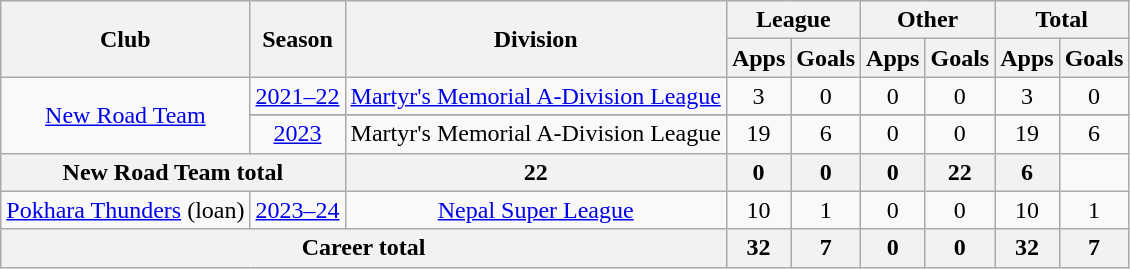<table class="wikitable" style="text-align:center;">
<tr>
<th rowspan=2>Club</th>
<th rowspan=2>Season</th>
<th rowspan=2>Division</th>
<th colspan=2>League</th>
<th colspan=2>Other</th>
<th colspan=2>Total</th>
</tr>
<tr>
<th>Apps</th>
<th>Goals</th>
<th>Apps</th>
<th>Goals</th>
<th>Apps</th>
<th>Goals</th>
</tr>
<tr>
<td rowspan=3><a href='#'>New Road Team</a></td>
<td><a href='#'>2021–22</a></td>
<td><a href='#'>Martyr's Memorial A-Division League</a></td>
<td>3</td>
<td>0</td>
<td>0</td>
<td>0</td>
<td>3</td>
<td>0</td>
</tr>
<tr>
</tr>
<tr>
<td><a href='#'>2023</a></td>
<td>Martyr's Memorial A-Division League</td>
<td>19</td>
<td>6</td>
<td>0</td>
<td>0</td>
<td>19</td>
<td>6</td>
</tr>
<tr>
<th colspan="2">New Road Team total</th>
<th>22</th>
<th>0</th>
<th>0</th>
<th>0</th>
<th>22</th>
<th>6</th>
</tr>
<tr>
<td><a href='#'>Pokhara Thunders</a> (loan)</td>
<td><a href='#'>2023–24</a></td>
<td><a href='#'>Nepal Super League</a></td>
<td>10</td>
<td>1</td>
<td>0</td>
<td>0</td>
<td>10</td>
<td>1</td>
</tr>
<tr>
<th colspan="3">Career total</th>
<th>32</th>
<th>7</th>
<th>0</th>
<th>0</th>
<th>32</th>
<th>7</th>
</tr>
</table>
